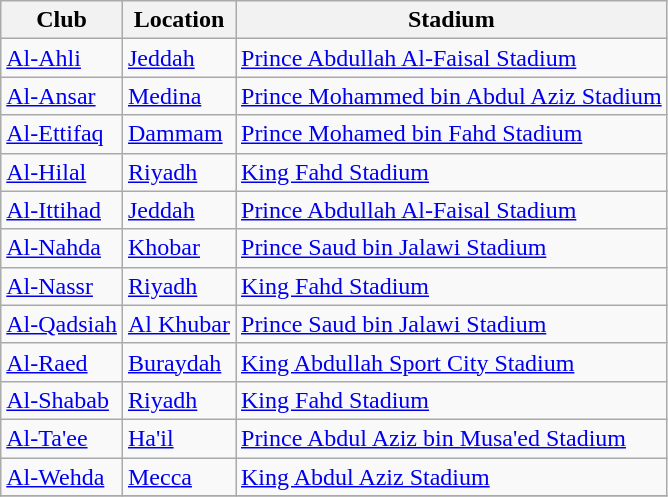<table class="wikitable sortable">
<tr>
<th>Club</th>
<th>Location</th>
<th>Stadium</th>
</tr>
<tr>
<td><a href='#'>Al-Ahli</a></td>
<td><a href='#'>Jeddah</a></td>
<td><a href='#'>Prince Abdullah Al-Faisal Stadium</a></td>
</tr>
<tr>
<td><a href='#'>Al-Ansar</a></td>
<td><a href='#'>Medina</a></td>
<td><a href='#'>Prince Mohammed bin Abdul Aziz Stadium</a></td>
</tr>
<tr>
<td><a href='#'>Al-Ettifaq</a></td>
<td><a href='#'>Dammam</a></td>
<td><a href='#'>Prince Mohamed bin Fahd Stadium</a></td>
</tr>
<tr>
<td><a href='#'>Al-Hilal</a></td>
<td><a href='#'>Riyadh</a></td>
<td><a href='#'>King Fahd Stadium</a></td>
</tr>
<tr>
<td><a href='#'>Al-Ittihad</a></td>
<td><a href='#'>Jeddah</a></td>
<td><a href='#'>Prince Abdullah Al-Faisal Stadium</a></td>
</tr>
<tr>
<td><a href='#'>Al-Nahda</a></td>
<td><a href='#'>Khobar</a></td>
<td><a href='#'>Prince Saud bin Jalawi Stadium</a></td>
</tr>
<tr>
<td><a href='#'>Al-Nassr</a></td>
<td><a href='#'>Riyadh</a></td>
<td><a href='#'>King Fahd Stadium</a></td>
</tr>
<tr>
<td><a href='#'>Al-Qadsiah</a></td>
<td><a href='#'>Al Khubar</a></td>
<td><a href='#'>Prince Saud bin Jalawi Stadium</a></td>
</tr>
<tr>
<td><a href='#'>Al-Raed</a></td>
<td><a href='#'>Buraydah</a></td>
<td><a href='#'>King Abdullah Sport City Stadium</a></td>
</tr>
<tr>
<td><a href='#'>Al-Shabab</a></td>
<td><a href='#'>Riyadh</a></td>
<td><a href='#'>King Fahd Stadium</a></td>
</tr>
<tr>
<td><a href='#'>Al-Ta'ee</a></td>
<td><a href='#'>Ha'il</a></td>
<td><a href='#'>Prince Abdul Aziz bin Musa'ed Stadium</a></td>
</tr>
<tr>
<td><a href='#'>Al-Wehda</a></td>
<td><a href='#'>Mecca</a></td>
<td><a href='#'>King Abdul Aziz Stadium</a></td>
</tr>
<tr>
</tr>
</table>
